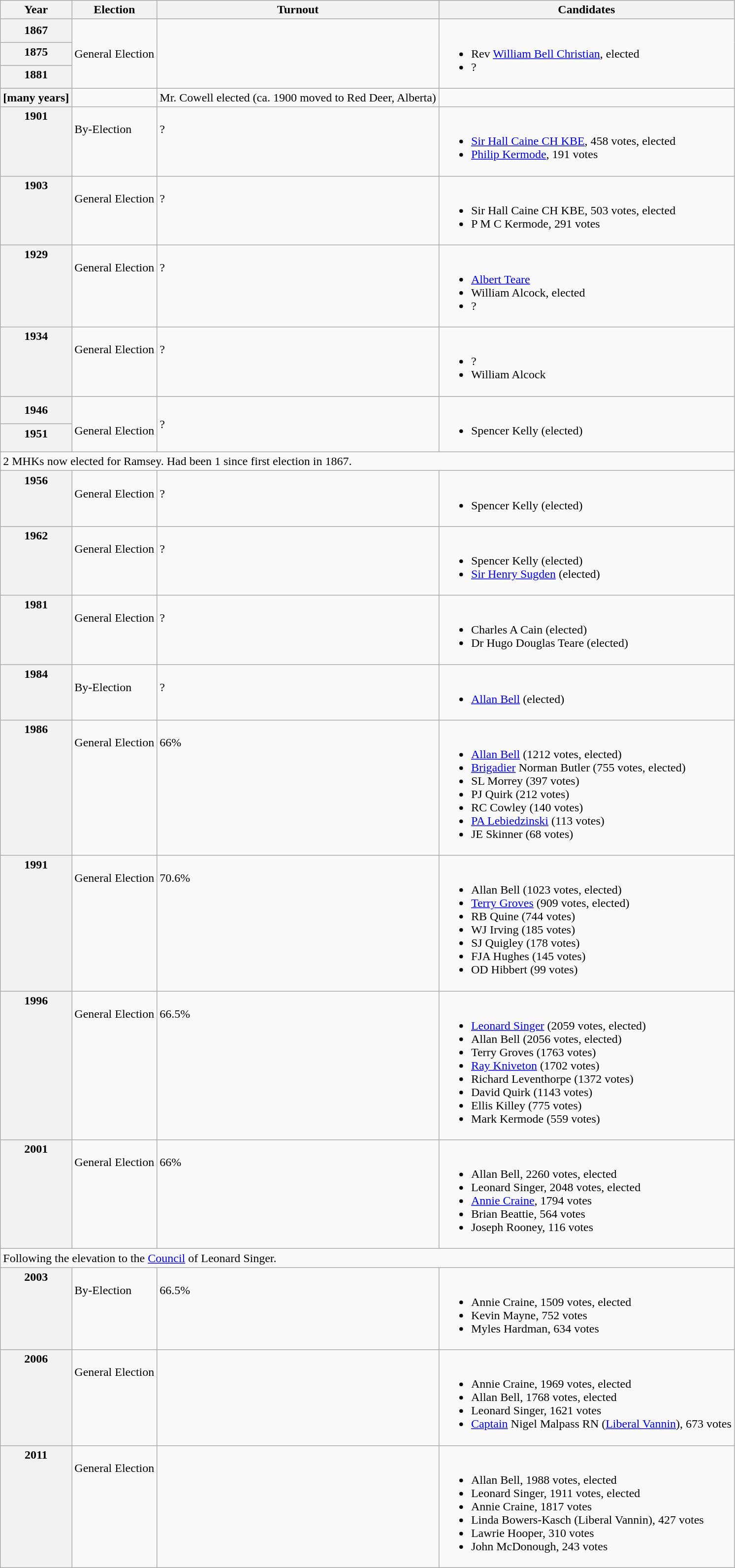<table class="wikitable">
<tr>
<th>Year</th>
<th>Election</th>
<th>Turnout</th>
<th>Candidates</th>
</tr>
<tr>
<th>1867</th>
<td rowspan="3">General Election</td>
<td rowspan="3"></td>
<td rowspan="3"><br><ul><li>Rev <a href='#'>William Bell Christian</a>, elected</li><li>?</li></ul></td>
</tr>
<tr valign="top">
<th>1875</th>
</tr>
<tr valign="top">
<th>1881</th>
</tr>
<tr valign="top">
<th>[many years]</th>
<td></td>
<td>Mr. Cowell elected (ca. 1900 moved to Red Deer, Alberta)</td>
<td></td>
</tr>
<tr valign="top">
<th>1901</th>
<td><br>By-Election</td>
<td><br>?</td>
<td><br><ul><li><a href='#'>Sir Hall Caine CH KBE</a>, 458 votes, elected</li><li><a href='#'>Philip Kermode</a>, 191 votes</li></ul></td>
</tr>
<tr valign="top">
<th>1903</th>
<td><br>General Election</td>
<td><br>?</td>
<td><br><ul><li>Sir Hall Caine CH KBE, 503 votes, elected</li><li>P M C Kermode, 291 votes</li></ul></td>
</tr>
<tr valign="top">
<th>1929</th>
<td><br>General Election</td>
<td><br>?</td>
<td><br><ul><li><a href='#'>Albert Teare</a></li><li>William Alcock, elected</li><li>?</li></ul></td>
</tr>
<tr valign="top">
<th>1934</th>
<td><br>General Election</td>
<td><br>?</td>
<td><br><ul><li>?</li><li>William Alcock</li></ul></td>
</tr>
<tr>
<th>1946</th>
<td rowspan="2"><br>General Election</td>
<td rowspan="2">?</td>
<td rowspan="2"><br><ul><li>Spencer Kelly (elected)</li></ul></td>
</tr>
<tr valign="top">
<th>1951</th>
</tr>
<tr>
<td colspan="4">2 MHKs now elected for Ramsey.  Had been 1 since first election in 1867.</td>
</tr>
<tr valign="top">
<th>1956</th>
<td><br>General Election</td>
<td><br>?</td>
<td><br><ul><li>Spencer Kelly (elected)</li></ul></td>
</tr>
<tr valign="top">
<th>1962</th>
<td><br>General Election</td>
<td><br>?</td>
<td><br><ul><li>Spencer Kelly (elected)</li><li><a href='#'>Sir Henry Sugden</a> (elected)</li></ul></td>
</tr>
<tr valign="top">
<th>1981</th>
<td><br>General Election</td>
<td><br>?</td>
<td><br><ul><li>Charles A Cain (elected)</li><li>Dr Hugo Douglas Teare (elected)</li></ul></td>
</tr>
<tr valign="top">
<th>1984</th>
<td><br>By-Election</td>
<td><br>?</td>
<td><br><ul><li><a href='#'>Allan Bell</a> (elected)</li></ul></td>
</tr>
<tr valign="top">
<th>1986</th>
<td><br>General Election</td>
<td><br>66%</td>
<td><br><ul><li><a href='#'>Allan Bell</a> (1212 votes, elected)</li><li><a href='#'>Brigadier</a> Norman Butler (755 votes, elected)</li><li>SL Morrey (397 votes)</li><li>PJ Quirk (212 votes)</li><li>RC Cowley (140 votes)</li><li><a href='#'>PA Lebiedzinski</a> (113 votes)</li><li>JE Skinner (68 votes)</li></ul></td>
</tr>
<tr valign="top">
<th>1991</th>
<td><br>General Election</td>
<td><br>70.6%</td>
<td><br><ul><li>Allan Bell (1023 votes, elected)</li><li><a href='#'>Terry Groves</a> (909 votes, elected)</li><li>RB Quine (744 votes)</li><li>WJ Irving (185 votes)</li><li>SJ Quigley (178 votes)</li><li>FJA Hughes (145 votes)</li><li>OD Hibbert (99 votes)</li></ul></td>
</tr>
<tr valign="top">
<th>1996</th>
<td><br>General Election</td>
<td><br>66.5%</td>
<td><br><ul><li><a href='#'>Leonard Singer</a> (2059 votes, elected)</li><li>Allan Bell (2056 votes, elected)</li><li>Terry Groves (1763 votes)</li><li><a href='#'>Ray Kniveton</a> (1702 votes)</li><li>Richard Leventhorpe (1372 votes)</li><li>David Quirk (1143 votes)</li><li>Ellis Killey (775 votes)</li><li>Mark Kermode (559 votes)</li></ul></td>
</tr>
<tr valign="top">
<th>2001</th>
<td><br>General Election</td>
<td><br>66%</td>
<td><br><ul><li>Allan Bell, 2260 votes, elected</li><li>Leonard Singer, 2048 votes, elected</li><li><a href='#'>Annie Craine</a>, 1794 votes</li><li>Brian Beattie, 564 votes</li><li>Joseph Rooney, 116 votes</li></ul></td>
</tr>
<tr>
<td colspan="4">Following the elevation to the <a href='#'>Council</a> of Leonard Singer.</td>
</tr>
<tr valign="top">
<th>2003</th>
<td><br>By-Election</td>
<td><br>66.5%</td>
<td><br><ul><li>Annie Craine, 1509 votes, elected</li><li>Kevin Mayne, 752 votes</li><li>Myles Hardman, 634 votes</li></ul></td>
</tr>
<tr valign="top">
<th>2006</th>
<td><br>General Election</td>
<td></td>
<td><br><ul><li>Annie Craine, 1969 votes, elected</li><li>Allan Bell, 1768 votes, elected</li><li>Leonard Singer, 1621 votes</li><li><a href='#'>Captain</a> Nigel Malpass RN (<a href='#'>Liberal Vannin</a>), 673 votes</li></ul></td>
</tr>
<tr valign="top">
<th>2011</th>
<td><br>General Election</td>
<td></td>
<td><br><ul><li>Allan Bell, 1988 votes, elected</li><li>Leonard Singer, 1911 votes, elected</li><li>Annie Craine, 1817 votes</li><li>Linda Bowers-Kasch (Liberal Vannin), 427 votes</li><li>Lawrie Hooper, 310 votes</li><li>John McDonough, 243 votes</li></ul></td>
</tr>
</table>
